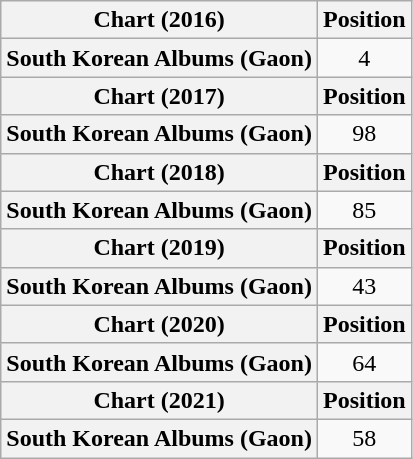<table class="wikitable plainrowheaders" style="text-align:center">
<tr>
<th scope="col">Chart (2016)</th>
<th scope="col">Position</th>
</tr>
<tr>
<th scope="row">South Korean Albums (Gaon)</th>
<td>4</td>
</tr>
<tr>
<th scope="col">Chart (2017)</th>
<th scope="col">Position</th>
</tr>
<tr>
<th scope="row">South Korean Albums (Gaon)</th>
<td>98</td>
</tr>
<tr>
<th scope="col">Chart (2018)</th>
<th scope="col">Position</th>
</tr>
<tr>
<th scope="row">South Korean Albums (Gaon)</th>
<td>85</td>
</tr>
<tr>
<th scope="col">Chart (2019)</th>
<th scope="col">Position</th>
</tr>
<tr>
<th scope="row">South Korean Albums (Gaon)</th>
<td>43</td>
</tr>
<tr>
<th scope="col">Chart (2020)</th>
<th scope="col">Position</th>
</tr>
<tr>
<th scope="row">South Korean Albums (Gaon)</th>
<td>64</td>
</tr>
<tr>
<th scope="col">Chart (2021)</th>
<th scope="col">Position</th>
</tr>
<tr>
<th scope="row">South Korean Albums (Gaon)</th>
<td>58</td>
</tr>
</table>
